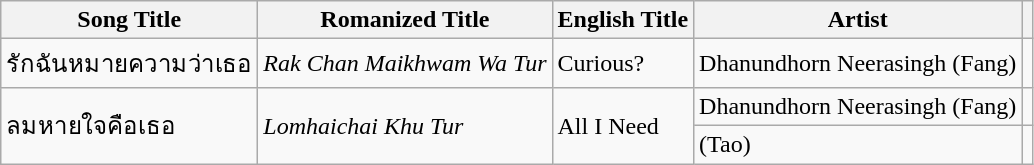<table class="wikitable">
<tr>
<th>Song Title</th>
<th>Romanized Title</th>
<th>English Title</th>
<th>Artist</th>
<th></th>
</tr>
<tr>
<td>รักฉันหมายความว่าเธอ</td>
<td><em>Rak Chan Maikhwam Wa Tur</em></td>
<td>Curious?</td>
<td>Dhanundhorn Neerasingh (Fang)</td>
<td style="text-align: center;"></td>
</tr>
<tr>
<td rowspan="2">ลมหายใจคือเธอ</td>
<td rowspan="2"><em>Lomhaichai Khu Tur</em></td>
<td rowspan="2">All I Need</td>
<td>Dhanundhorn Neerasingh (Fang)</td>
<td style="text-align: center;"></td>
</tr>
<tr>
<td> (Tao)</td>
<td style="text-align: center;"></td>
</tr>
</table>
